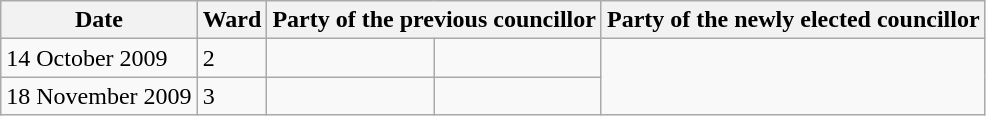<table class="wikitable">
<tr>
<th>Date</th>
<th>Ward</th>
<th colspan=2>Party of the previous councillor</th>
<th colspan=2>Party of the newly elected councillor</th>
</tr>
<tr>
<td>14 October 2009</td>
<td>2</td>
<td></td>
<td></td>
</tr>
<tr>
<td>18 November 2009</td>
<td>3</td>
<td></td>
<td></td>
</tr>
</table>
